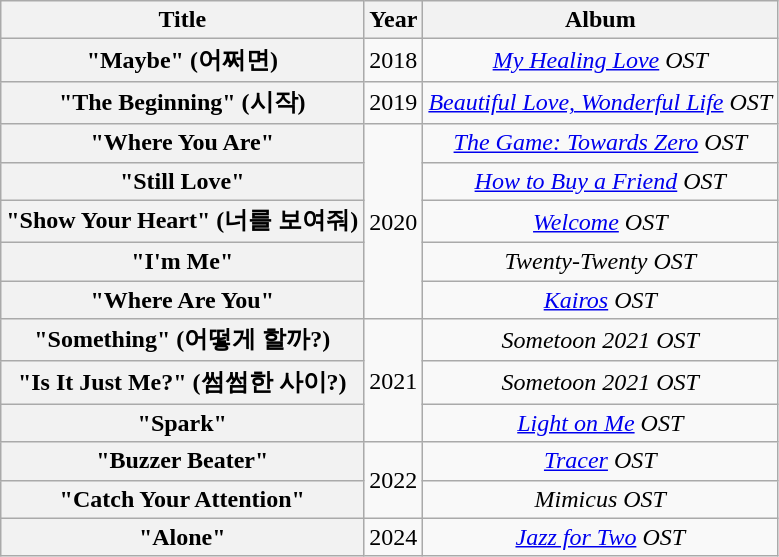<table class="wikitable plainrowheaders" style="text-align:center;">
<tr>
<th scope="col">Title</th>
<th scope="col">Year</th>
<th scope="col">Album</th>
</tr>
<tr>
<th scope="row">"Maybe" (어쩌면)</th>
<td>2018</td>
<td><em><a href='#'>My Healing Love</a> OST</em></td>
</tr>
<tr>
<th scope="row">"The Beginning" (시작)</th>
<td>2019</td>
<td><em><a href='#'>Beautiful Love, Wonderful Life</a> OST</em></td>
</tr>
<tr>
<th scope="row">"Where You Are"</th>
<td rowspan="5">2020</td>
<td><em><a href='#'>The Game: Towards Zero</a> OST</em></td>
</tr>
<tr>
<th scope="row">"Still Love"</th>
<td><em><a href='#'>How to Buy a Friend</a> OST</em></td>
</tr>
<tr>
<th scope="row">"Show Your Heart" (너를 보여줘)</th>
<td><em><a href='#'>Welcome</a> OST</em></td>
</tr>
<tr>
<th scope="row">"I'm Me"</th>
<td><em>Twenty-Twenty OST</em></td>
</tr>
<tr>
<th scope="row">"Where Are You"</th>
<td><em><a href='#'>Kairos</a> OST</em></td>
</tr>
<tr>
<th scope="row">"Something" (어떻게 할까?)</th>
<td rowspan="3">2021</td>
<td><em>Sometoon 2021 OST</em></td>
</tr>
<tr>
<th scope="row">"Is It Just Me?" (썸썸한 사이?)</th>
<td><em>Sometoon 2021 OST</em></td>
</tr>
<tr>
<th scope="row">"Spark"</th>
<td><em><a href='#'>Light on Me</a> OST</em></td>
</tr>
<tr>
<th scope="row">"Buzzer Beater"</th>
<td rowspan="2">2022</td>
<td><em><a href='#'>Tracer</a> OST</em></td>
</tr>
<tr>
<th scope="row">"Catch Your Attention"</th>
<td><em>Mimicus OST</em></td>
</tr>
<tr>
<th scope="row">"Alone"</th>
<td>2024</td>
<td><em><a href='#'>Jazz for Two</a> OST</em></td>
</tr>
</table>
